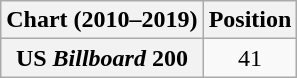<table class="wikitable plainrowheaders" style="text-align:center">
<tr>
<th scope="col">Chart (2010–2019)</th>
<th scope="col">Position</th>
</tr>
<tr>
<th scope="row">US <em>Billboard</em> 200</th>
<td>41</td>
</tr>
</table>
